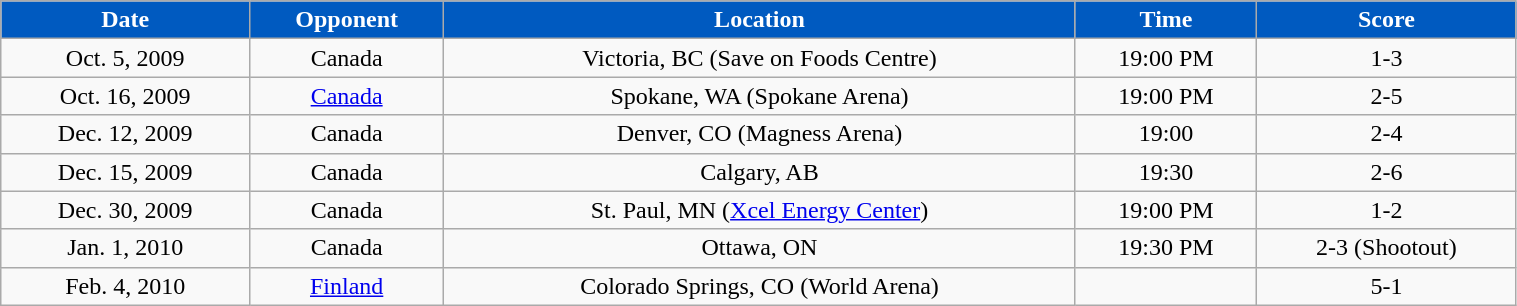<table class="wikitable" style="width:80%;">
<tr>
<th style="background:#005ac0; color:#fff;">Date</th>
<th style="background:#005ac0; color:#fff;">Opponent</th>
<th style="background:#005ac0; color:#fff;">Location</th>
<th style="background:#005ac0; color:#fff;">Time</th>
<th style="background:#005ac0; color:#fff;">Score</th>
</tr>
<tr style="text-align:center;" bgcolor="">
<td>Oct. 5, 2009</td>
<td>Canada</td>
<td>Victoria, BC (Save on Foods Centre)</td>
<td>19:00 PM</td>
<td>1-3</td>
</tr>
<tr style="text-align:center;" bgcolor="">
<td>Oct. 16, 2009</td>
<td><a href='#'>Canada</a></td>
<td>Spokane, WA (Spokane Arena)</td>
<td>19:00 PM</td>
<td>2-5</td>
</tr>
<tr style="text-align:center;" bgcolor="">
<td>Dec. 12, 2009</td>
<td>Canada</td>
<td>Denver, CO (Magness Arena)</td>
<td>19:00</td>
<td>2-4</td>
</tr>
<tr style="text-align:center;" bgcolor="">
<td>Dec. 15, 2009</td>
<td>Canada</td>
<td>Calgary, AB</td>
<td>19:30</td>
<td>2-6</td>
</tr>
<tr style="text-align:center;" bgcolor="">
<td>Dec. 30, 2009</td>
<td>Canada</td>
<td>St. Paul, MN (<a href='#'>Xcel Energy Center</a>)</td>
<td>19:00 PM</td>
<td>1-2</td>
</tr>
<tr style="text-align:center;" bgcolor="">
<td>Jan. 1, 2010</td>
<td>Canada</td>
<td>Ottawa, ON</td>
<td>19:30 PM</td>
<td>2-3 (Shootout)</td>
</tr>
<tr style="text-align:center;" bgcolor="">
<td>Feb. 4, 2010</td>
<td><a href='#'>Finland</a></td>
<td>Colorado Springs, CO (World Arena)</td>
<td></td>
<td>5-1</td>
</tr>
</table>
